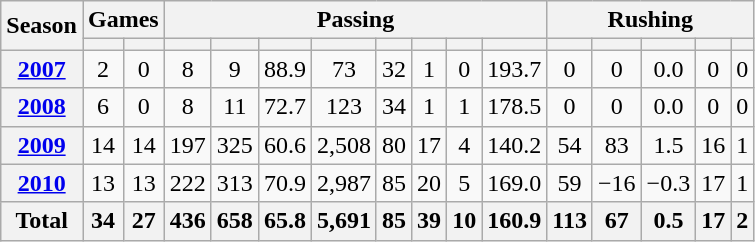<table class="wikitable" style="text-align:center;">
<tr>
<th rowspan="2">Season</th>
<th colspan="2">Games</th>
<th colspan="8">Passing</th>
<th colspan="6">Rushing</th>
</tr>
<tr>
<th></th>
<th></th>
<th></th>
<th></th>
<th></th>
<th></th>
<th></th>
<th></th>
<th></th>
<th></th>
<th></th>
<th></th>
<th></th>
<th></th>
<th></th>
</tr>
<tr>
<th><a href='#'>2007</a></th>
<td>2</td>
<td>0</td>
<td>8</td>
<td>9</td>
<td>88.9</td>
<td>73</td>
<td>32</td>
<td>1</td>
<td>0</td>
<td>193.7</td>
<td>0</td>
<td>0</td>
<td>0.0</td>
<td>0</td>
<td>0</td>
</tr>
<tr>
<th><a href='#'>2008</a></th>
<td>6</td>
<td>0</td>
<td>8</td>
<td>11</td>
<td>72.7</td>
<td>123</td>
<td>34</td>
<td>1</td>
<td>1</td>
<td>178.5</td>
<td>0</td>
<td>0</td>
<td>0.0</td>
<td>0</td>
<td>0</td>
</tr>
<tr>
<th><a href='#'>2009</a></th>
<td>14</td>
<td>14</td>
<td>197</td>
<td>325</td>
<td>60.6</td>
<td>2,508</td>
<td>80</td>
<td>17</td>
<td>4</td>
<td>140.2</td>
<td>54</td>
<td>83</td>
<td>1.5</td>
<td>16</td>
<td>1</td>
</tr>
<tr>
<th><a href='#'>2010</a></th>
<td>13</td>
<td>13</td>
<td>222</td>
<td>313</td>
<td>70.9</td>
<td>2,987</td>
<td>85</td>
<td>20</td>
<td>5</td>
<td>169.0</td>
<td>59</td>
<td>−16</td>
<td>−0.3</td>
<td>17</td>
<td>1</td>
</tr>
<tr>
<th>Total</th>
<th>34</th>
<th>27</th>
<th>436</th>
<th>658</th>
<th>65.8</th>
<th>5,691</th>
<th>85</th>
<th>39</th>
<th>10</th>
<th>160.9</th>
<th>113</th>
<th>67</th>
<th>0.5</th>
<th>17</th>
<th>2</th>
</tr>
</table>
